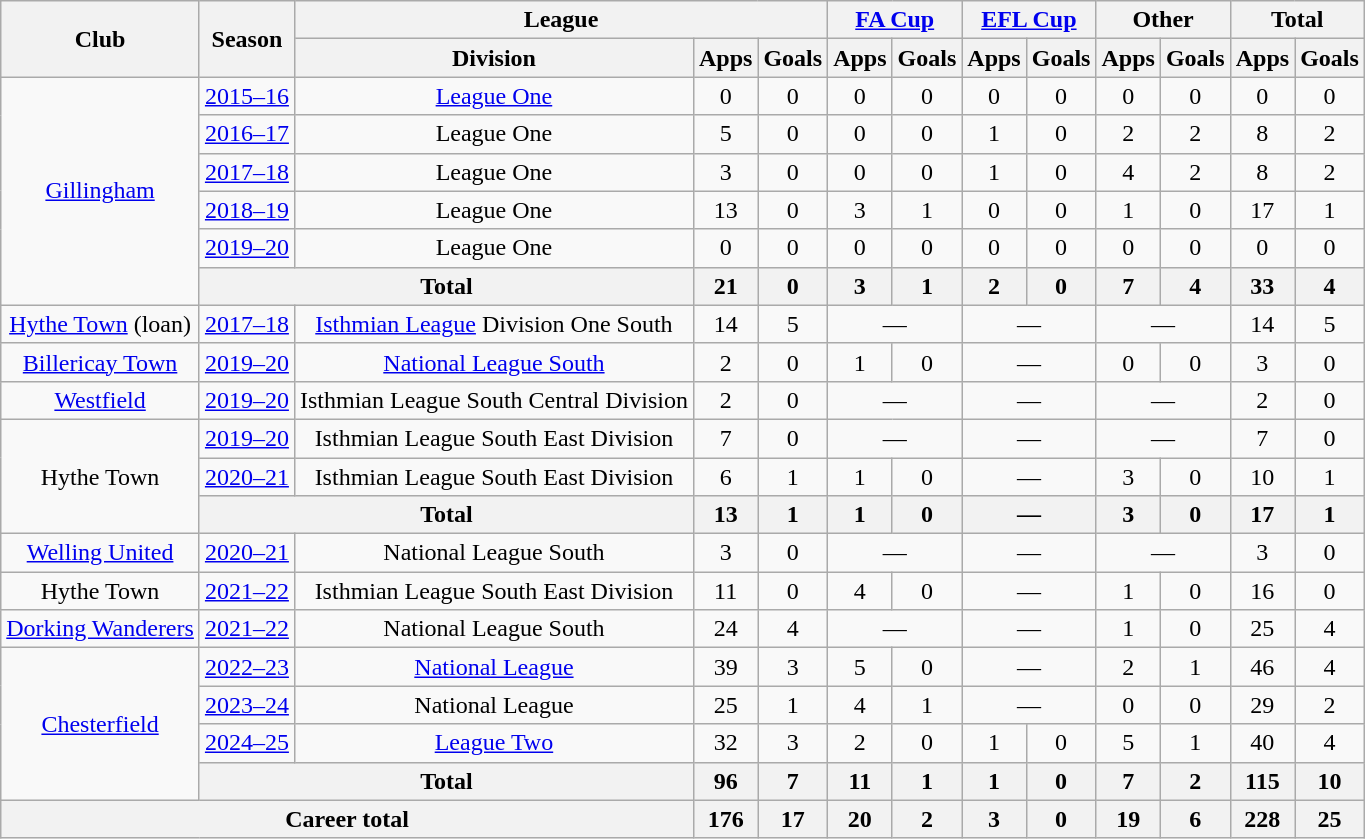<table class="wikitable" style="text-align:center;">
<tr>
<th rowspan="2">Club</th>
<th rowspan="2">Season</th>
<th colspan="3">League</th>
<th colspan="2"><a href='#'>FA Cup</a></th>
<th colspan="2"><a href='#'>EFL Cup</a></th>
<th colspan="2">Other</th>
<th colspan="2">Total</th>
</tr>
<tr>
<th>Division</th>
<th>Apps</th>
<th>Goals</th>
<th>Apps</th>
<th>Goals</th>
<th>Apps</th>
<th>Goals</th>
<th>Apps</th>
<th>Goals</th>
<th>Apps</th>
<th>Goals</th>
</tr>
<tr>
<td rowspan="6" valign="center"><a href='#'>Gillingham</a></td>
<td><a href='#'>2015–16</a></td>
<td><a href='#'>League One</a></td>
<td>0</td>
<td>0</td>
<td>0</td>
<td>0</td>
<td>0</td>
<td>0</td>
<td>0</td>
<td>0</td>
<td>0</td>
<td>0</td>
</tr>
<tr>
<td><a href='#'>2016–17</a></td>
<td>League One</td>
<td>5</td>
<td>0</td>
<td>0</td>
<td>0</td>
<td>1</td>
<td>0</td>
<td>2</td>
<td>2</td>
<td>8</td>
<td>2</td>
</tr>
<tr>
<td><a href='#'>2017–18</a></td>
<td>League One</td>
<td>3</td>
<td>0</td>
<td>0</td>
<td>0</td>
<td>1</td>
<td>0</td>
<td>4</td>
<td>2</td>
<td>8</td>
<td>2</td>
</tr>
<tr>
<td><a href='#'>2018–19</a></td>
<td>League One</td>
<td>13</td>
<td>0</td>
<td>3</td>
<td>1</td>
<td>0</td>
<td>0</td>
<td>1</td>
<td>0</td>
<td>17</td>
<td>1</td>
</tr>
<tr>
<td><a href='#'>2019–20</a></td>
<td>League One</td>
<td>0</td>
<td>0</td>
<td>0</td>
<td>0</td>
<td>0</td>
<td>0</td>
<td>0</td>
<td>0</td>
<td>0</td>
<td>0</td>
</tr>
<tr>
<th colspan="2">Total</th>
<th>21</th>
<th>0</th>
<th>3</th>
<th>1</th>
<th>2</th>
<th>0</th>
<th>7</th>
<th>4</th>
<th>33</th>
<th>4</th>
</tr>
<tr>
<td rowspan="1" valign="center"><a href='#'>Hythe Town</a> (loan)</td>
<td><a href='#'>2017–18</a></td>
<td><a href='#'>Isthmian League</a> Division One South</td>
<td>14</td>
<td>5</td>
<td colspan="2">—</td>
<td colspan="2">—</td>
<td colspan="2">—</td>
<td>14</td>
<td>5</td>
</tr>
<tr>
<td rowspan="1" valign="center"><a href='#'>Billericay Town</a></td>
<td><a href='#'>2019–20</a></td>
<td><a href='#'>National League South</a></td>
<td>2</td>
<td>0</td>
<td>1</td>
<td>0</td>
<td colspan="2">—</td>
<td>0</td>
<td>0</td>
<td>3</td>
<td>0</td>
</tr>
<tr>
<td rowspan="1" valign="center"><a href='#'>Westfield</a></td>
<td><a href='#'>2019–20</a></td>
<td>Isthmian League South Central Division</td>
<td>2</td>
<td>0</td>
<td colspan="2">—</td>
<td colspan="2">—</td>
<td colspan="2">—</td>
<td>2</td>
<td>0</td>
</tr>
<tr>
<td rowspan="3" valign="center">Hythe Town</td>
<td><a href='#'>2019–20</a></td>
<td>Isthmian League South East Division</td>
<td>7</td>
<td>0</td>
<td colspan="2">—</td>
<td colspan="2">—</td>
<td colspan="2">—</td>
<td>7</td>
<td>0</td>
</tr>
<tr>
<td><a href='#'>2020–21</a></td>
<td>Isthmian League South East Division</td>
<td>6</td>
<td>1</td>
<td>1</td>
<td>0</td>
<td colspan="2">—</td>
<td>3</td>
<td>0</td>
<td>10</td>
<td>1</td>
</tr>
<tr>
<th colspan="2">Total</th>
<th>13</th>
<th>1</th>
<th>1</th>
<th>0</th>
<th colspan="2">—</th>
<th>3</th>
<th>0</th>
<th>17</th>
<th>1</th>
</tr>
<tr>
<td rowspan="1" valign="center"><a href='#'>Welling United</a></td>
<td><a href='#'>2020–21</a></td>
<td>National League South</td>
<td>3</td>
<td>0</td>
<td colspan="2">—</td>
<td colspan="2">—</td>
<td colspan="2">—</td>
<td>3</td>
<td>0</td>
</tr>
<tr>
<td rowspan="1" valign="center">Hythe Town</td>
<td><a href='#'>2021–22</a></td>
<td>Isthmian League South East Division</td>
<td>11</td>
<td>0</td>
<td>4</td>
<td>0</td>
<td colspan="2">—</td>
<td>1</td>
<td>0</td>
<td>16</td>
<td>0</td>
</tr>
<tr>
<td rowspan="1" valign="center"><a href='#'>Dorking Wanderers</a></td>
<td><a href='#'>2021–22</a></td>
<td>National League South</td>
<td>24</td>
<td>4</td>
<td colspan="2">—</td>
<td colspan="2">—</td>
<td>1</td>
<td>0</td>
<td>25</td>
<td>4</td>
</tr>
<tr>
<td rowspan="4"><a href='#'>Chesterfield</a></td>
<td><a href='#'>2022–23</a></td>
<td><a href='#'>National League</a></td>
<td>39</td>
<td>3</td>
<td>5</td>
<td>0</td>
<td colspan="2">—</td>
<td>2</td>
<td>1</td>
<td>46</td>
<td>4</td>
</tr>
<tr>
<td><a href='#'>2023–24</a></td>
<td>National League</td>
<td>25</td>
<td>1</td>
<td>4</td>
<td>1</td>
<td colspan="2">—</td>
<td>0</td>
<td>0</td>
<td>29</td>
<td>2</td>
</tr>
<tr>
<td><a href='#'>2024–25</a></td>
<td><a href='#'>League Two</a></td>
<td>32</td>
<td>3</td>
<td>2</td>
<td>0</td>
<td>1</td>
<td>0</td>
<td>5</td>
<td>1</td>
<td>40</td>
<td>4</td>
</tr>
<tr>
<th colspan="2">Total</th>
<th>96</th>
<th>7</th>
<th>11</th>
<th>1</th>
<th>1</th>
<th>0</th>
<th>7</th>
<th>2</th>
<th>115</th>
<th>10</th>
</tr>
<tr>
<th colspan="3">Career total</th>
<th>176</th>
<th>17</th>
<th>20</th>
<th>2</th>
<th>3</th>
<th>0</th>
<th>19</th>
<th>6</th>
<th>228</th>
<th>25</th>
</tr>
</table>
